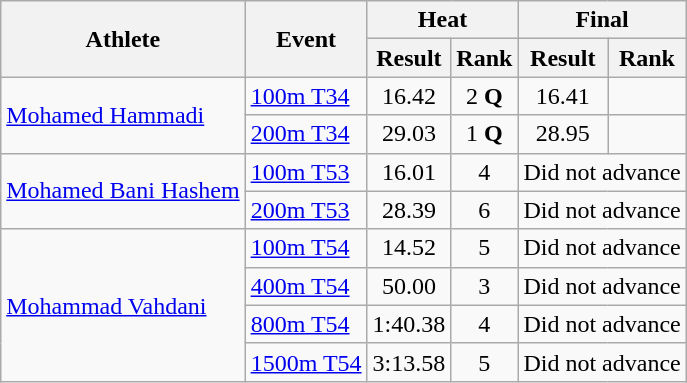<table class="wikitable">
<tr>
<th rowspan="2">Athlete</th>
<th rowspan="2">Event</th>
<th colspan="2">Heat</th>
<th colspan="2">Final</th>
</tr>
<tr>
<th>Result</th>
<th>Rank</th>
<th>Result</th>
<th>Rank</th>
</tr>
<tr align=center>
<td align=left rowspan=2><a href='#'>Mohamed Hammadi</a></td>
<td align=left><a href='#'>100m T34</a></td>
<td>16.42</td>
<td>2 <strong>Q</strong></td>
<td>16.41</td>
<td></td>
</tr>
<tr align=center>
<td align=left><a href='#'>200m T34</a></td>
<td>29.03</td>
<td>1 <strong>Q</strong></td>
<td>28.95</td>
<td></td>
</tr>
<tr align=center>
<td align=left rowspan=2><a href='#'>Mohamed Bani Hashem</a></td>
<td align=left><a href='#'>100m T53</a></td>
<td>16.01</td>
<td>4</td>
<td colspan=2>Did not advance</td>
</tr>
<tr align=center>
<td align=left><a href='#'>200m T53</a></td>
<td>28.39</td>
<td>6</td>
<td colspan=2>Did not advance</td>
</tr>
<tr align=center>
<td align=left rowspan=4><a href='#'>Mohammad Vahdani</a></td>
<td align=left><a href='#'>100m T54</a></td>
<td>14.52</td>
<td>5</td>
<td colspan=2>Did not advance</td>
</tr>
<tr align=center>
<td align=left><a href='#'>400m T54</a></td>
<td>50.00</td>
<td>3</td>
<td colspan=2>Did not advance</td>
</tr>
<tr align=center>
<td align=left><a href='#'>800m T54</a></td>
<td>1:40.38</td>
<td>4</td>
<td colspan=2>Did not advance</td>
</tr>
<tr align=center>
<td align=left><a href='#'>1500m T54</a></td>
<td>3:13.58</td>
<td>5</td>
<td colspan=2>Did not advance</td>
</tr>
</table>
